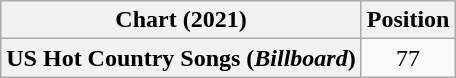<table class="wikitable plainrowheaders" style="text-align:center">
<tr>
<th>Chart (2021)</th>
<th>Position</th>
</tr>
<tr>
<th scope="row">US Hot Country Songs (<em>Billboard</em>)</th>
<td>77</td>
</tr>
</table>
